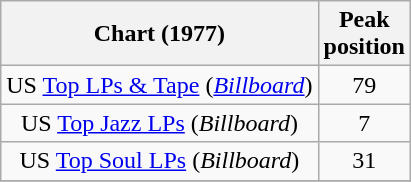<table class="wikitable" style="text-align:center;">
<tr>
<th>Chart (1977)</th>
<th>Peak<br>position</th>
</tr>
<tr>
<td>US <a href='#'>Top LPs & Tape</a> (<em><a href='#'>Billboard</a></em>)</td>
<td>79</td>
</tr>
<tr>
<td>US <a href='#'>Top Jazz LPs</a> (<em>Billboard</em>)</td>
<td>7</td>
</tr>
<tr>
<td>US <a href='#'>Top Soul LPs</a> (<em>Billboard</em>)</td>
<td>31</td>
</tr>
<tr>
</tr>
</table>
